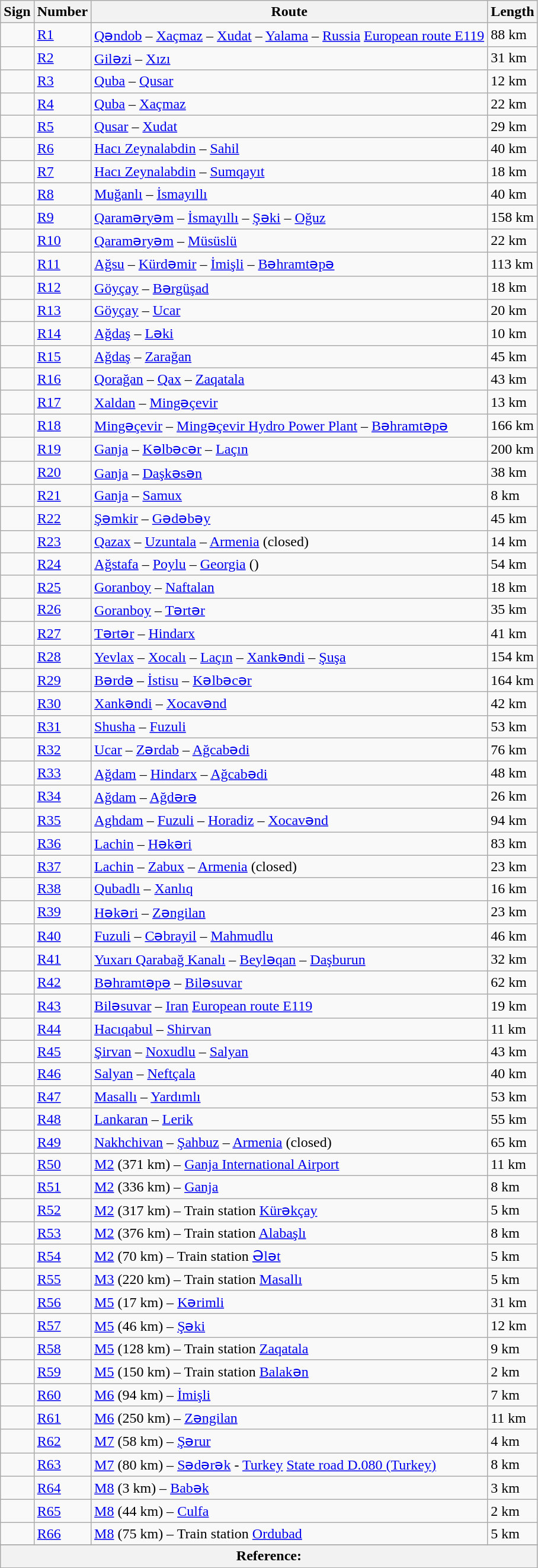<table class="wikitable">
<tr>
<th>Sign</th>
<th>Number</th>
<th>Route</th>
<th>Length</th>
</tr>
<tr>
<td></td>
<td><a href='#'>R1</a></td>
<td><a href='#'>Qəndob</a> – <a href='#'>Xaçmaz</a> – <a href='#'>Xudat</a> – <a href='#'>Yalama</a> – <a href='#'>Russia</a>  <a href='#'>European route E119</a></td>
<td>88 km</td>
</tr>
<tr>
<td></td>
<td><a href='#'>R2</a></td>
<td><a href='#'>Giləzi</a> – <a href='#'>Xızı</a></td>
<td>31 km</td>
</tr>
<tr>
<td></td>
<td><a href='#'>R3</a></td>
<td><a href='#'>Quba</a> – <a href='#'>Qusar</a></td>
<td>12 km</td>
</tr>
<tr>
<td></td>
<td><a href='#'>R4</a></td>
<td><a href='#'>Quba</a> – <a href='#'>Xaçmaz</a></td>
<td>22 km</td>
</tr>
<tr>
<td></td>
<td><a href='#'>R5</a></td>
<td><a href='#'>Qusar</a> – <a href='#'>Xudat</a></td>
<td>29 km</td>
</tr>
<tr>
<td></td>
<td><a href='#'>R6</a></td>
<td><a href='#'>Hacı Zeynalabdin</a> – <a href='#'>Sahil</a></td>
<td>40 km</td>
</tr>
<tr>
<td></td>
<td><a href='#'>R7</a></td>
<td><a href='#'>Hacı Zeynalabdin</a> – <a href='#'>Sumqayıt</a></td>
<td>18 km</td>
</tr>
<tr>
<td></td>
<td><a href='#'>R8</a></td>
<td><a href='#'>Muğanlı</a> – <a href='#'>İsmayıllı</a></td>
<td>40 km</td>
</tr>
<tr>
<td></td>
<td><a href='#'>R9</a></td>
<td><a href='#'>Qaraməryəm</a> – <a href='#'>İsmayıllı</a> – <a href='#'>Şəki</a> – <a href='#'>Oğuz</a></td>
<td>158 km</td>
</tr>
<tr>
<td></td>
<td><a href='#'>R10</a></td>
<td><a href='#'>Qaraməryəm</a> – <a href='#'>Müsüslü</a></td>
<td>22 km</td>
</tr>
<tr>
<td></td>
<td><a href='#'>R11</a></td>
<td><a href='#'>Ağsu</a> – <a href='#'>Kürdəmir</a> – <a href='#'>İmişli</a> – <a href='#'>Bəhramtəpə</a></td>
<td>113 km</td>
</tr>
<tr>
<td></td>
<td><a href='#'>R12</a></td>
<td><a href='#'>Göyçay</a> – <a href='#'>Bərgüşad</a></td>
<td>18 km</td>
</tr>
<tr>
<td></td>
<td><a href='#'>R13</a></td>
<td><a href='#'>Göyçay</a> – <a href='#'>Ucar</a></td>
<td>20 km</td>
</tr>
<tr>
<td></td>
<td><a href='#'>R14</a></td>
<td><a href='#'>Ağdaş</a> – <a href='#'>Ləki</a></td>
<td>10 km</td>
</tr>
<tr>
<td></td>
<td><a href='#'>R15</a></td>
<td><a href='#'>Ağdaş</a> – <a href='#'>Zarağan</a></td>
<td>45 km</td>
</tr>
<tr>
<td></td>
<td><a href='#'>R16</a></td>
<td><a href='#'>Qorağan</a> – <a href='#'>Qax</a> – <a href='#'>Zaqatala</a></td>
<td>43 km</td>
</tr>
<tr>
<td></td>
<td><a href='#'>R17</a></td>
<td><a href='#'>Xaldan</a> – <a href='#'>Mingəçevir</a></td>
<td>13 km</td>
</tr>
<tr>
<td></td>
<td><a href='#'>R18</a></td>
<td><a href='#'>Mingəçevir</a> – <a href='#'>Mingəçevir Hydro Power Plant</a> – <a href='#'>Bəhramtəpə</a></td>
<td>166 km</td>
</tr>
<tr>
<td></td>
<td><a href='#'>R19</a></td>
<td><a href='#'>Ganja</a> – <a href='#'>Kəlbəcər</a> – <a href='#'>Laçın</a></td>
<td>200 km</td>
</tr>
<tr>
<td></td>
<td><a href='#'>R20</a></td>
<td><a href='#'>Ganja</a> – <a href='#'>Daşkəsən</a></td>
<td>38 km</td>
</tr>
<tr>
<td></td>
<td><a href='#'>R21</a></td>
<td><a href='#'>Ganja</a> – <a href='#'>Samux</a></td>
<td>8 km</td>
</tr>
<tr>
<td></td>
<td><a href='#'>R22</a></td>
<td><a href='#'>Şəmkir</a> – <a href='#'>Gədəbəy</a></td>
<td>45 km</td>
</tr>
<tr>
<td></td>
<td><a href='#'>R23</a></td>
<td><a href='#'>Qazax</a> – <a href='#'>Uzuntala</a> – <a href='#'>Armenia</a> (closed)</td>
<td>14 km</td>
</tr>
<tr>
<td></td>
<td><a href='#'>R24</a></td>
<td><a href='#'>Ağstafa</a> – <a href='#'>Poylu</a> – <a href='#'>Georgia</a> ()</td>
<td>54 km</td>
</tr>
<tr>
<td></td>
<td><a href='#'>R25</a></td>
<td><a href='#'>Goranboy</a> – <a href='#'>Naftalan</a></td>
<td>18 km</td>
</tr>
<tr>
<td></td>
<td><a href='#'>R26</a></td>
<td><a href='#'>Goranboy</a> – <a href='#'>Tərtər</a></td>
<td>35 km</td>
</tr>
<tr>
<td></td>
<td><a href='#'>R27</a></td>
<td><a href='#'>Tərtər</a> – <a href='#'>Hindarx</a></td>
<td>41 km</td>
</tr>
<tr>
<td></td>
<td><a href='#'>R28</a></td>
<td><a href='#'>Yevlax</a> – <a href='#'>Xocalı</a> – <a href='#'>Laçın</a> – <a href='#'>Xankəndi</a> – <a href='#'>Şuşa</a></td>
<td>154 km</td>
</tr>
<tr>
<td></td>
<td><a href='#'>R29</a></td>
<td><a href='#'>Bərdə</a> – <a href='#'>İstisu</a> – <a href='#'>Kəlbəcər</a></td>
<td>164 km</td>
</tr>
<tr>
<td></td>
<td><a href='#'>R30</a></td>
<td><a href='#'>Xankəndi</a> – <a href='#'>Xocavənd</a></td>
<td>42 km</td>
</tr>
<tr>
<td></td>
<td><a href='#'>R31</a></td>
<td><a href='#'>Shusha</a> – <a href='#'>Fuzuli</a></td>
<td>53 km</td>
</tr>
<tr>
<td></td>
<td><a href='#'>R32</a></td>
<td><a href='#'>Ucar</a> – <a href='#'>Zərdab</a> – <a href='#'>Ağcabədi</a></td>
<td>76 km</td>
</tr>
<tr>
<td></td>
<td><a href='#'>R33</a></td>
<td><a href='#'>Ağdam</a> – <a href='#'>Hindarx</a> – <a href='#'>Ağcabədi</a></td>
<td>48 km</td>
</tr>
<tr>
<td></td>
<td><a href='#'>R34</a></td>
<td><a href='#'>Ağdam</a> – <a href='#'>Ağdərə</a></td>
<td>26 km</td>
</tr>
<tr>
<td></td>
<td><a href='#'>R35</a></td>
<td><a href='#'>Aghdam</a> – <a href='#'>Fuzuli</a> – <a href='#'>Horadiz</a> – <a href='#'>Xocavənd</a></td>
<td>94 km</td>
</tr>
<tr>
<td></td>
<td><a href='#'>R36</a></td>
<td><a href='#'>Lachin</a> – <a href='#'>Həkəri</a></td>
<td>83 km</td>
</tr>
<tr>
<td></td>
<td><a href='#'>R37</a></td>
<td><a href='#'>Lachin</a> – <a href='#'>Zabux</a> – <a href='#'>Armenia</a> (closed)</td>
<td>23 km</td>
</tr>
<tr>
<td></td>
<td><a href='#'>R38</a></td>
<td><a href='#'>Qubadlı</a> – <a href='#'>Xanlıq</a></td>
<td>16 km</td>
</tr>
<tr>
<td></td>
<td><a href='#'>R39</a></td>
<td><a href='#'>Həkəri</a> – <a href='#'>Zəngilan</a></td>
<td>23 km</td>
</tr>
<tr>
<td></td>
<td><a href='#'>R40</a></td>
<td><a href='#'>Fuzuli</a> – <a href='#'>Cəbrayil</a> – <a href='#'>Mahmudlu</a></td>
<td>46 km</td>
</tr>
<tr>
<td></td>
<td><a href='#'>R41</a></td>
<td><a href='#'>Yuxarı Qarabağ Kanalı</a> – <a href='#'>Beyləqan</a> – <a href='#'>Daşburun</a></td>
<td>32 km</td>
</tr>
<tr>
<td></td>
<td><a href='#'>R42</a></td>
<td><a href='#'>Bəhramtəpə</a> – <a href='#'>Biləsuvar</a></td>
<td>62 km</td>
</tr>
<tr>
<td></td>
<td><a href='#'>R43</a></td>
<td><a href='#'>Biləsuvar</a> – <a href='#'>Iran</a>  <a href='#'>European route E119</a></td>
<td>19 km</td>
</tr>
<tr>
<td></td>
<td><a href='#'>R44</a></td>
<td><a href='#'>Hacıqabul</a> – <a href='#'>Shirvan</a></td>
<td>11 km</td>
</tr>
<tr>
<td></td>
<td><a href='#'>R45</a></td>
<td><a href='#'>Şirvan</a> – <a href='#'>Noxudlu</a> – <a href='#'>Salyan</a></td>
<td>43 km</td>
</tr>
<tr>
<td></td>
<td><a href='#'>R46</a></td>
<td><a href='#'>Salyan</a> – <a href='#'>Neftçala</a></td>
<td>40 km</td>
</tr>
<tr>
<td></td>
<td><a href='#'>R47</a></td>
<td><a href='#'>Masallı</a> – <a href='#'>Yardımlı</a></td>
<td>53 km</td>
</tr>
<tr>
<td></td>
<td><a href='#'>R48</a></td>
<td><a href='#'>Lankaran</a> – <a href='#'>Lerik</a></td>
<td>55 km</td>
</tr>
<tr>
<td></td>
<td><a href='#'>R49</a></td>
<td><a href='#'>Nakhchivan</a> – <a href='#'>Şahbuz</a> – <a href='#'>Armenia</a> (closed)</td>
<td>65 km</td>
</tr>
<tr>
<td></td>
<td><a href='#'>R50</a></td>
<td><a href='#'>M2</a> (371 km) – <a href='#'>Ganja International Airport</a></td>
<td>11 km</td>
</tr>
<tr>
<td></td>
<td><a href='#'>R51</a></td>
<td><a href='#'>M2</a> (336 km) – <a href='#'>Ganja</a></td>
<td>8 km</td>
</tr>
<tr>
<td></td>
<td><a href='#'>R52</a></td>
<td><a href='#'>M2</a> (317 km) – Train station <a href='#'>Kürəkçay</a></td>
<td>5 km</td>
</tr>
<tr>
<td></td>
<td><a href='#'>R53</a></td>
<td><a href='#'>M2</a> (376 km) – Train station <a href='#'>Alabaşlı</a></td>
<td>8 km</td>
</tr>
<tr>
<td></td>
<td><a href='#'>R54</a></td>
<td><a href='#'>M2</a> (70 km) – Train station <a href='#'>Ələt</a></td>
<td>5 km</td>
</tr>
<tr>
<td></td>
<td><a href='#'>R55</a></td>
<td><a href='#'>M3</a> (220 km) – Train station <a href='#'>Masallı</a></td>
<td>5 km</td>
</tr>
<tr>
<td></td>
<td><a href='#'>R56</a></td>
<td><a href='#'>M5</a> (17 km) – <a href='#'>Kərimli</a></td>
<td>31 km</td>
</tr>
<tr>
<td></td>
<td><a href='#'>R57</a></td>
<td><a href='#'>M5</a> (46 km) – <a href='#'>Şəki</a></td>
<td>12 km</td>
</tr>
<tr>
<td></td>
<td><a href='#'>R58</a></td>
<td><a href='#'>M5</a> (128 km) – Train station <a href='#'>Zaqatala</a></td>
<td>9 km</td>
</tr>
<tr>
<td></td>
<td><a href='#'>R59</a></td>
<td><a href='#'>M5</a> (150 km) – Train station <a href='#'>Balakən</a></td>
<td>2 km</td>
</tr>
<tr>
<td></td>
<td><a href='#'>R60</a></td>
<td><a href='#'>M6</a> (94 km) – <a href='#'>İmişli</a></td>
<td>7 km</td>
</tr>
<tr>
<td></td>
<td><a href='#'>R61</a></td>
<td><a href='#'>M6</a> (250 km) – <a href='#'>Zəngilan</a></td>
<td>11 km</td>
</tr>
<tr>
<td></td>
<td><a href='#'>R62</a></td>
<td><a href='#'>M7</a> (58 km) – <a href='#'>Şərur</a></td>
<td>4 km</td>
</tr>
<tr>
<td></td>
<td><a href='#'>R63</a></td>
<td><a href='#'>M7</a> (80 km) – <a href='#'>Sədərək</a> - <a href='#'>Turkey</a>  <a href='#'>State road D.080 (Turkey)</a></td>
<td>8 km</td>
</tr>
<tr>
<td></td>
<td><a href='#'>R64</a></td>
<td><a href='#'>M8</a> (3 km) – <a href='#'>Babək</a></td>
<td>3 km</td>
</tr>
<tr>
<td></td>
<td><a href='#'>R65</a></td>
<td><a href='#'>M8</a> (44 km) – <a href='#'>Culfa</a></td>
<td>2 km</td>
</tr>
<tr>
<td></td>
<td><a href='#'>R66</a></td>
<td><a href='#'>M8</a> (75 km) – Train station <a href='#'>Ordubad</a></td>
<td>5 km</td>
</tr>
<tr>
</tr>
<tr>
<th colspan="4"><strong>Reference: </strong></th>
</tr>
</table>
